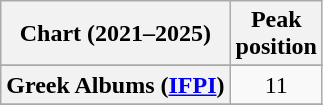<table class="wikitable sortable plainrowheaders" style="text-align:center">
<tr>
<th scope="col">Chart (2021–2025)</th>
<th scope="col">Peak<br>position</th>
</tr>
<tr>
</tr>
<tr>
<th scope="row">Greek Albums (<a href='#'>IFPI</a>)</th>
<td>11</td>
</tr>
<tr>
</tr>
<tr>
</tr>
<tr>
</tr>
<tr>
</tr>
</table>
